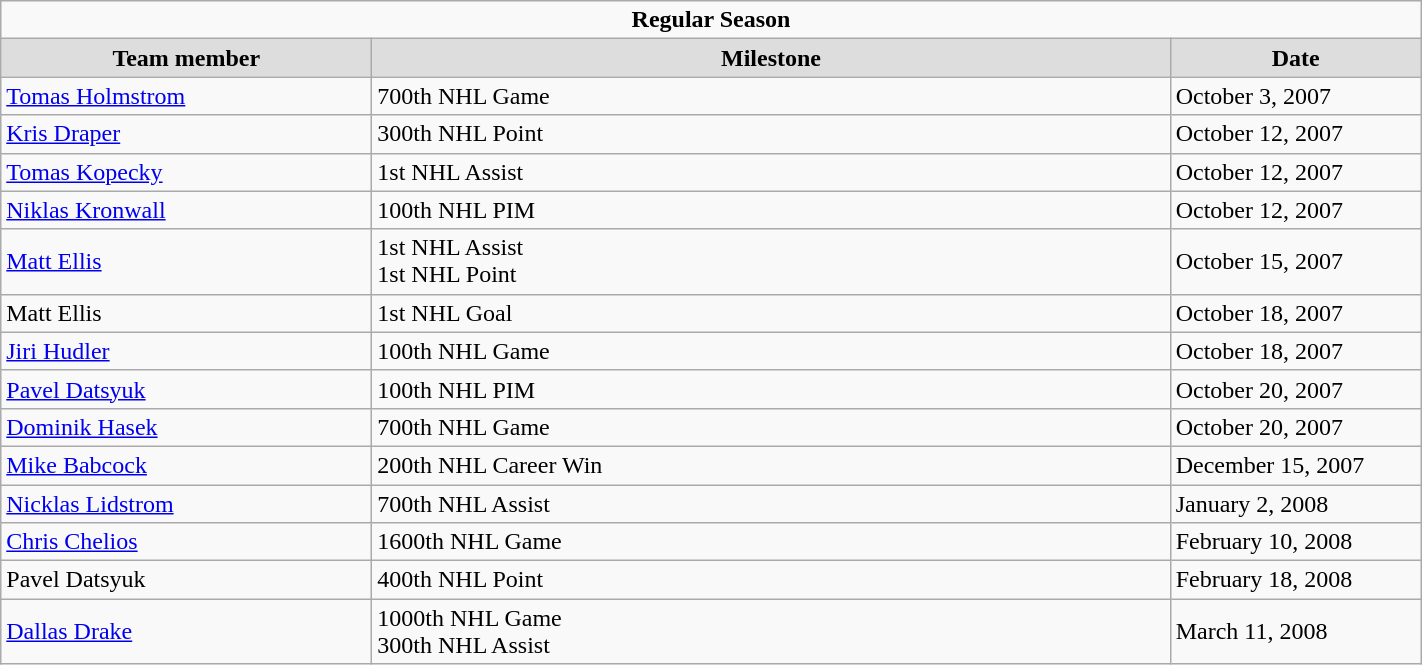<table class="wikitable" width="75%">
<tr>
<td colspan="10" align="center"><strong>Regular Season</strong></td>
</tr>
<tr align="center"  bgcolor="#dddddd">
<td style="width:15em;"><strong>Team member</strong></td>
<td><strong>Milestone</strong></td>
<td style="width:10em;"><strong>Date</strong></td>
</tr>
<tr>
<td><a href='#'>Tomas Holmstrom</a></td>
<td>700th NHL Game</td>
<td>October 3, 2007</td>
</tr>
<tr>
<td><a href='#'>Kris Draper</a></td>
<td>300th NHL Point</td>
<td>October 12, 2007</td>
</tr>
<tr>
<td><a href='#'>Tomas Kopecky</a></td>
<td>1st NHL Assist</td>
<td>October 12, 2007</td>
</tr>
<tr>
<td><a href='#'>Niklas Kronwall</a></td>
<td>100th NHL PIM</td>
<td>October 12, 2007</td>
</tr>
<tr>
<td><a href='#'>Matt Ellis</a></td>
<td>1st NHL Assist<br>1st NHL Point</td>
<td>October 15, 2007</td>
</tr>
<tr>
<td>Matt Ellis</td>
<td>1st NHL Goal</td>
<td>October 18, 2007</td>
</tr>
<tr>
<td><a href='#'>Jiri Hudler</a></td>
<td>100th NHL Game</td>
<td>October 18, 2007</td>
</tr>
<tr>
<td><a href='#'>Pavel Datsyuk</a></td>
<td>100th NHL PIM</td>
<td>October 20, 2007</td>
</tr>
<tr>
<td><a href='#'>Dominik Hasek</a></td>
<td>700th NHL Game</td>
<td>October 20, 2007</td>
</tr>
<tr>
<td><a href='#'>Mike Babcock</a></td>
<td>200th NHL Career Win</td>
<td>December 15, 2007</td>
</tr>
<tr>
<td><a href='#'>Nicklas Lidstrom</a></td>
<td>700th NHL Assist</td>
<td>January 2, 2008</td>
</tr>
<tr>
<td><a href='#'>Chris Chelios</a></td>
<td>1600th NHL Game</td>
<td>February 10, 2008</td>
</tr>
<tr>
<td>Pavel Datsyuk</td>
<td>400th NHL Point</td>
<td>February 18, 2008</td>
</tr>
<tr>
<td><a href='#'>Dallas Drake</a></td>
<td>1000th NHL Game<br>300th NHL Assist</td>
<td>March 11, 2008</td>
</tr>
</table>
